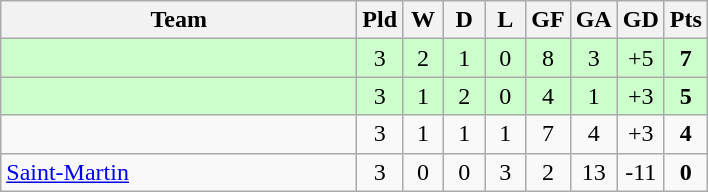<table class="wikitable" style="text-align:center;">
<tr>
<th width=230>Team</th>
<th width=20>Pld</th>
<th width=20>W</th>
<th width=20>D</th>
<th width=20>L</th>
<th width=20>GF</th>
<th width=20>GA</th>
<th width=20>GD</th>
<th width=20>Pts</th>
</tr>
<tr style="background:#ccffcc">
<td style="text-align:left;"></td>
<td>3</td>
<td>2</td>
<td>1</td>
<td>0</td>
<td>8</td>
<td>3</td>
<td>+5</td>
<td><strong>7</strong></td>
</tr>
<tr style="background:#ccffcc">
<td style="text-align:left;"></td>
<td>3</td>
<td>1</td>
<td>2</td>
<td>0</td>
<td>4</td>
<td>1</td>
<td>+3</td>
<td><strong>5</strong></td>
</tr>
<tr>
<td style="text-align:left;"></td>
<td>3</td>
<td>1</td>
<td>1</td>
<td>1</td>
<td>7</td>
<td>4</td>
<td>+3</td>
<td><strong>4</strong></td>
</tr>
<tr>
<td style="text-align:left;"> <a href='#'>Saint-Martin</a></td>
<td>3</td>
<td>0</td>
<td>0</td>
<td>3</td>
<td>2</td>
<td>13</td>
<td>-11</td>
<td><strong>0</strong></td>
</tr>
</table>
